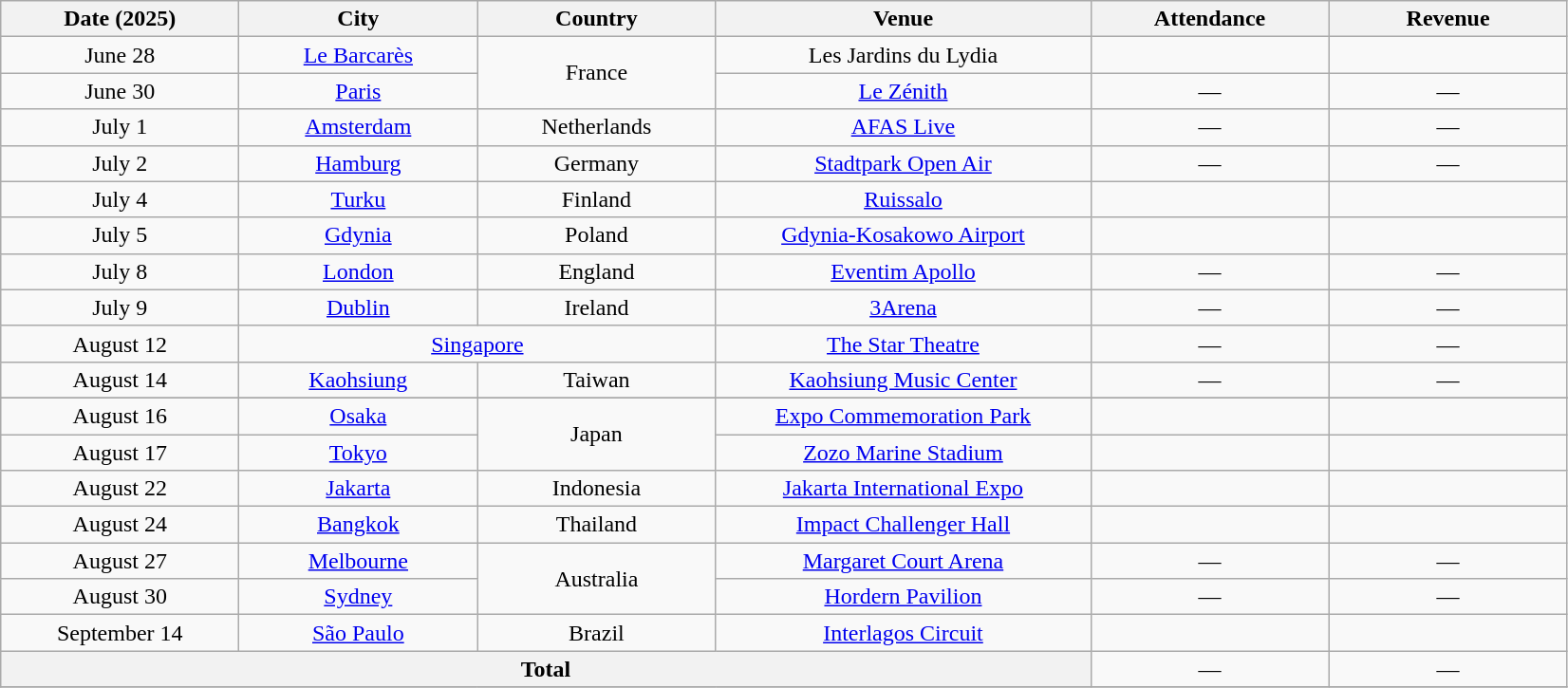<table class="wikitable plainrowheaders" style="text-align:center;">
<tr>
<th scope="col" style="width:10em;">Date (2025)</th>
<th scope="col" style="width:10em;">City</th>
<th scope="col" style="width:10em;">Country</th>
<th scope="col" style="width:16em;">Venue</th>
<th scope="col" style="width:10em;">Attendance</th>
<th scope="col" style="width:10em;">Revenue</th>
</tr>
<tr>
<td>June 28</td>
<td><a href='#'>Le Barcarès</a></td>
<td rowspan="2">France</td>
<td>Les Jardins du Lydia</td>
<td></td>
<td></td>
</tr>
<tr>
<td>June 30</td>
<td><a href='#'>Paris</a></td>
<td><a href='#'>Le Zénith</a></td>
<td>—</td>
<td>—</td>
</tr>
<tr>
<td>July 1</td>
<td><a href='#'>Amsterdam</a></td>
<td>Netherlands</td>
<td><a href='#'>AFAS Live</a></td>
<td>—</td>
<td>—</td>
</tr>
<tr>
<td>July 2</td>
<td><a href='#'>Hamburg</a></td>
<td>Germany</td>
<td><a href='#'>Stadtpark Open Air</a></td>
<td>—</td>
<td>—</td>
</tr>
<tr>
<td>July 4</td>
<td><a href='#'>Turku</a></td>
<td>Finland</td>
<td><a href='#'>Ruissalo</a></td>
<td></td>
<td></td>
</tr>
<tr>
<td>July 5</td>
<td><a href='#'>Gdynia</a></td>
<td>Poland</td>
<td><a href='#'>Gdynia-Kosakowo Airport</a></td>
<td></td>
<td></td>
</tr>
<tr>
<td>July 8</td>
<td><a href='#'>London</a></td>
<td>England</td>
<td><a href='#'>Eventim Apollo</a></td>
<td>—</td>
<td>—</td>
</tr>
<tr>
<td>July 9</td>
<td><a href='#'>Dublin</a></td>
<td>Ireland</td>
<td><a href='#'>3Arena</a></td>
<td>—</td>
<td>—</td>
</tr>
<tr>
<td>August 12</td>
<td colspan="2"><a href='#'>Singapore</a></td>
<td><a href='#'>The Star Theatre</a></td>
<td>—</td>
<td>—</td>
</tr>
<tr>
<td>August 14</td>
<td><a href='#'>Kaohsiung</a></td>
<td>Taiwan</td>
<td><a href='#'>Kaohsiung Music Center</a></td>
<td>—</td>
<td>—</td>
</tr>
<tr>
</tr>
<tr>
<td>August 16</td>
<td><a href='#'>Osaka</a></td>
<td rowspan="2">Japan</td>
<td><a href='#'>Expo Commemoration Park</a></td>
<td></td>
<td></td>
</tr>
<tr>
<td>August 17</td>
<td><a href='#'>Tokyo</a></td>
<td><a href='#'>Zozo Marine Stadium</a></td>
<td></td>
<td></td>
</tr>
<tr>
<td>August 22</td>
<td><a href='#'>Jakarta</a></td>
<td>Indonesia</td>
<td><a href='#'>Jakarta International Expo</a></td>
<td></td>
<td></td>
</tr>
<tr>
<td>August 24</td>
<td><a href='#'>Bangkok</a></td>
<td>Thailand</td>
<td><a href='#'>Impact Challenger Hall</a></td>
<td></td>
<td></td>
</tr>
<tr>
<td>August 27</td>
<td><a href='#'>Melbourne</a></td>
<td rowspan="2">Australia</td>
<td><a href='#'>Margaret Court Arena</a></td>
<td>—</td>
<td>—</td>
</tr>
<tr>
<td>August 30</td>
<td><a href='#'>Sydney</a></td>
<td><a href='#'>Hordern Pavilion</a></td>
<td>—</td>
<td>—</td>
</tr>
<tr>
<td>September 14</td>
<td><a href='#'>São Paulo</a></td>
<td>Brazil</td>
<td><a href='#'>Interlagos Circuit</a></td>
<td></td>
<td></td>
</tr>
<tr>
<th colspan="4">Total</th>
<td>—</td>
<td>—</td>
</tr>
<tr>
</tr>
</table>
